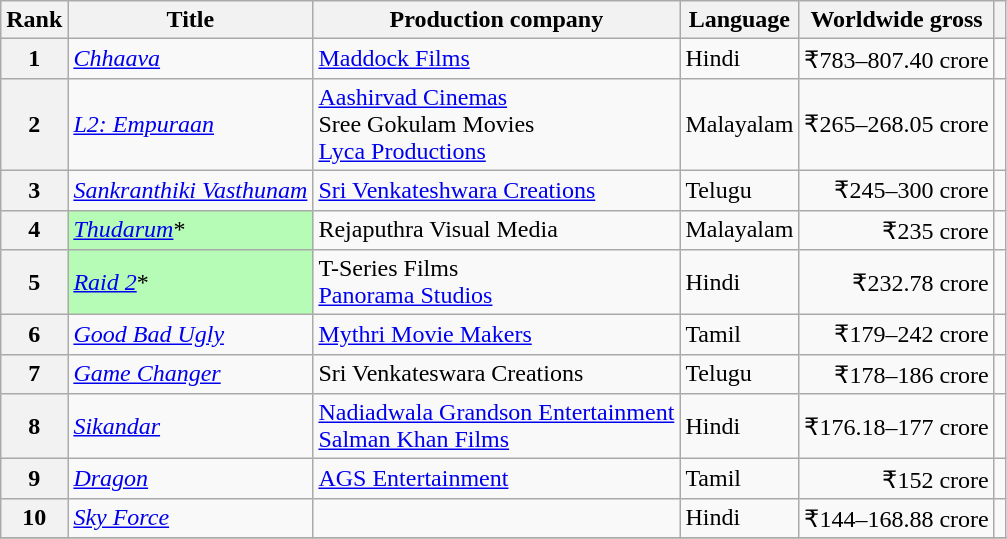<table class="wikitable sortable plain row headers">
<tr>
<th>Rank</th>
<th scope="col">Title</th>
<th scope="col">Production company</th>
<th scope="col">Language</th>
<th scope="col">Worldwide gross</th>
<th scope="col" class="unsortable"></th>
</tr>
<tr>
<th>1</th>
<td><em><a href='#'>Chhaava</a></em></td>
<td><a href='#'>Maddock Films</a></td>
<td>Hindi</td>
<td align="right">₹783–807.40 crore</td>
<td></td>
</tr>
<tr>
<th>2</th>
<td><a href='#'><em>L2: Empuraan</em></a></td>
<td><a href='#'>Aashirvad Cinemas</a><br>Sree Gokulam Movies<br><a href='#'>Lyca Productions</a></td>
<td>Malayalam</td>
<td align="right">₹265–268.05 crore</td>
<td></td>
</tr>
<tr>
<th>3</th>
<td><a href='#'><em>Sankranthiki Vasthunam</em></a></td>
<td><a href='#'>Sri Venkateshwara Creations</a></td>
<td>Telugu</td>
<td align="right">₹245–300 crore</td>
<td></td>
</tr>
<tr>
<th>4</th>
<td style="background:#b6fcb6;"><em><a href='#'>Thudarum</a></em>*</td>
<td>Rejaputhra Visual Media</td>
<td>Malayalam</td>
<td align="right">₹235 crore</td>
<td></td>
</tr>
<tr>
<th>5</th>
<td style="background:#b6fcb6;"><em><a href='#'>Raid 2</a></em>*</td>
<td>T-Series Films<br><a href='#'>Panorama Studios</a></td>
<td>Hindi</td>
<td align="right">₹232.78 crore</td>
<td></td>
</tr>
<tr>
<th>6</th>
<td><em><a href='#'>Good Bad Ugly</a></em></td>
<td><a href='#'>Mythri Movie Makers</a></td>
<td>Tamil</td>
<td align="right">₹179–242 crore</td>
<td></td>
</tr>
<tr>
<th>7</th>
<td><em><a href='#'>Game Changer</a></em></td>
<td>Sri Venkateswara Creations</td>
<td>Telugu</td>
<td align="right">₹178–186 crore</td>
<td></td>
</tr>
<tr>
<th>8</th>
<td><em><a href='#'>Sikandar</a></em></td>
<td><a href='#'>Nadiadwala Grandson Entertainment</a><br><a href='#'>Salman Khan Films</a></td>
<td>Hindi</td>
<td align="right">₹176.18–177 crore</td>
<td></td>
</tr>
<tr>
<th>9</th>
<td><em><a href='#'>Dragon</a></em></td>
<td><a href='#'>AGS Entertainment</a></td>
<td rowspan="1">Tamil</td>
<td align="right">₹152 crore</td>
<td></td>
</tr>
<tr>
<th>10</th>
<td><em><a href='#'>Sky Force</a></em></td>
<td></td>
<td>Hindi</td>
<td align="right">₹144–168.88 crore</td>
<td></td>
</tr>
<tr>
</tr>
</table>
